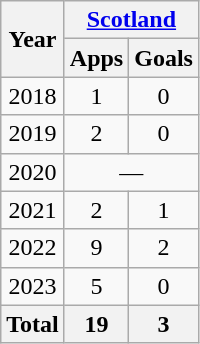<table class="wikitable" style="text-align:center">
<tr>
<th rowspan=2>Year</th>
<th colspan=2><a href='#'>Scotland</a></th>
</tr>
<tr>
<th>Apps</th>
<th>Goals</th>
</tr>
<tr>
<td>2018</td>
<td>1</td>
<td>0</td>
</tr>
<tr>
<td>2019</td>
<td>2</td>
<td>0</td>
</tr>
<tr>
<td>2020</td>
<td colspan=2>—</td>
</tr>
<tr>
<td>2021</td>
<td>2</td>
<td>1</td>
</tr>
<tr>
<td>2022</td>
<td>9</td>
<td>2</td>
</tr>
<tr>
<td>2023</td>
<td>5</td>
<td>0</td>
</tr>
<tr>
<th>Total</th>
<th>19</th>
<th>3</th>
</tr>
</table>
